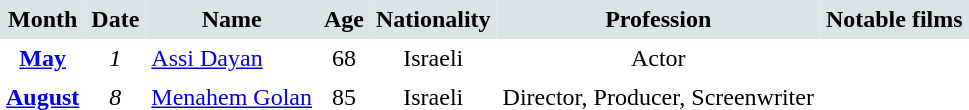<table cellspacing="0" cellpadding="4" border="0">
<tr style="background:#dae3e7; text-align:center;">
<th>Month</th>
<th>Date</th>
<th>Name</th>
<th>Age</th>
<th>Nationality</th>
<th>Profession</th>
<th>Notable films</th>
</tr>
<tr valign="top">
<th rowspan=1 style="text-align:center; vertical-align:top;"><a href='#'>May</a></th>
<td style="text-align:center;"><em>1</em></td>
<td><a href='#'>Assi Dayan</a></td>
<td style="text-align:center;">68</td>
<td style="text-align:center;">Israeli</td>
<td style="text-align:center;">Actor</td>
<td></td>
</tr>
<tr>
<th rowspan=1 style="text-align:center; vertical-align:top;"><a href='#'>August</a></th>
<td style="text-align:center;"><em>8</em></td>
<td><a href='#'>Menahem Golan</a></td>
<td style="text-align:center;">85</td>
<td style="text-align:center;">Israeli</td>
<td style="text-align:center;">Director, Producer, Screenwriter</td>
<td></td>
</tr>
<tr>
</tr>
</table>
